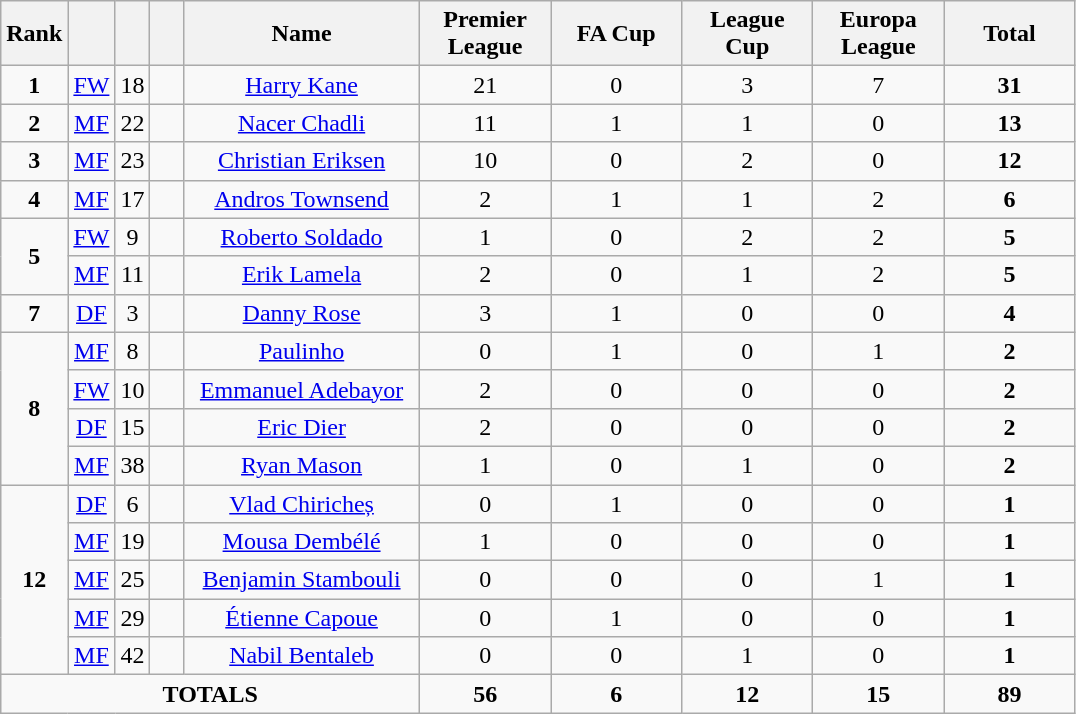<table class="wikitable" style="text-align:center">
<tr>
<th width=15>Rank</th>
<th width=15></th>
<th width=15></th>
<th width=15></th>
<th width=150>Name</th>
<th width=80>Premier League</th>
<th width=80>FA Cup</th>
<th width=80>League Cup</th>
<th width=80>Europa League</th>
<th width=80>Total</th>
</tr>
<tr>
<td><strong>1</strong></td>
<td><a href='#'>FW</a></td>
<td>18</td>
<td></td>
<td><a href='#'>Harry Kane</a></td>
<td>21</td>
<td>0</td>
<td>3</td>
<td>7</td>
<td><strong>31</strong></td>
</tr>
<tr>
<td><strong>2</strong></td>
<td><a href='#'>MF</a></td>
<td>22</td>
<td></td>
<td><a href='#'>Nacer Chadli</a></td>
<td>11</td>
<td>1</td>
<td>1</td>
<td>0</td>
<td><strong>13</strong></td>
</tr>
<tr>
<td><strong>3</strong></td>
<td><a href='#'>MF</a></td>
<td>23</td>
<td></td>
<td><a href='#'>Christian Eriksen</a></td>
<td>10</td>
<td>0</td>
<td>2</td>
<td>0</td>
<td><strong>12</strong></td>
</tr>
<tr>
<td><strong>4</strong></td>
<td><a href='#'>MF</a></td>
<td>17</td>
<td></td>
<td><a href='#'>Andros Townsend</a></td>
<td>2</td>
<td>1</td>
<td>1</td>
<td>2</td>
<td><strong>6</strong></td>
</tr>
<tr>
<td rowspan=2><strong>5</strong></td>
<td><a href='#'>FW</a></td>
<td>9</td>
<td></td>
<td><a href='#'>Roberto Soldado</a></td>
<td>1</td>
<td>0</td>
<td>2</td>
<td>2</td>
<td><strong>5</strong></td>
</tr>
<tr>
<td><a href='#'>MF</a></td>
<td>11</td>
<td></td>
<td><a href='#'>Erik Lamela</a></td>
<td>2</td>
<td>0</td>
<td>1</td>
<td>2</td>
<td><strong>5</strong></td>
</tr>
<tr>
<td><strong>7</strong></td>
<td><a href='#'>DF</a></td>
<td>3</td>
<td></td>
<td><a href='#'>Danny Rose</a></td>
<td>3</td>
<td>1</td>
<td>0</td>
<td>0</td>
<td><strong>4</strong></td>
</tr>
<tr>
<td rowspan=4><strong>8</strong></td>
<td><a href='#'>MF</a></td>
<td>8</td>
<td></td>
<td><a href='#'>Paulinho</a></td>
<td>0</td>
<td>1</td>
<td>0</td>
<td>1</td>
<td><strong>2</strong></td>
</tr>
<tr>
<td><a href='#'>FW</a></td>
<td>10</td>
<td></td>
<td><a href='#'>Emmanuel Adebayor</a></td>
<td>2</td>
<td>0</td>
<td>0</td>
<td>0</td>
<td><strong>2</strong></td>
</tr>
<tr>
<td><a href='#'>DF</a></td>
<td>15</td>
<td></td>
<td><a href='#'>Eric Dier</a></td>
<td>2</td>
<td>0</td>
<td>0</td>
<td>0</td>
<td><strong>2</strong></td>
</tr>
<tr>
<td><a href='#'>MF</a></td>
<td>38</td>
<td></td>
<td><a href='#'>Ryan Mason</a></td>
<td>1</td>
<td>0</td>
<td>1</td>
<td>0</td>
<td><strong>2</strong></td>
</tr>
<tr>
<td rowspan=5><strong>12</strong></td>
<td><a href='#'>DF</a></td>
<td>6</td>
<td></td>
<td><a href='#'>Vlad Chiricheș</a></td>
<td>0</td>
<td>1</td>
<td>0</td>
<td>0</td>
<td><strong>1</strong></td>
</tr>
<tr>
<td><a href='#'>MF</a></td>
<td>19</td>
<td></td>
<td><a href='#'>Mousa Dembélé</a></td>
<td>1</td>
<td>0</td>
<td>0</td>
<td>0</td>
<td><strong>1</strong></td>
</tr>
<tr>
<td><a href='#'>MF</a></td>
<td>25</td>
<td></td>
<td><a href='#'>Benjamin Stambouli</a></td>
<td>0</td>
<td>0</td>
<td>0</td>
<td>1</td>
<td><strong>1</strong></td>
</tr>
<tr>
<td><a href='#'>MF</a></td>
<td>29</td>
<td></td>
<td><a href='#'>Étienne Capoue</a></td>
<td>0</td>
<td>1</td>
<td>0</td>
<td>0</td>
<td><strong>1</strong></td>
</tr>
<tr>
<td><a href='#'>MF</a></td>
<td>42</td>
<td></td>
<td><a href='#'>Nabil Bentaleb</a></td>
<td>0</td>
<td>0</td>
<td>1</td>
<td>0</td>
<td><strong>1</strong></td>
</tr>
<tr>
<td colspan=5><strong>TOTALS</strong></td>
<td><strong>56</strong></td>
<td><strong>6</strong></td>
<td><strong>12</strong></td>
<td><strong>15</strong></td>
<td><strong>89</strong></td>
</tr>
</table>
